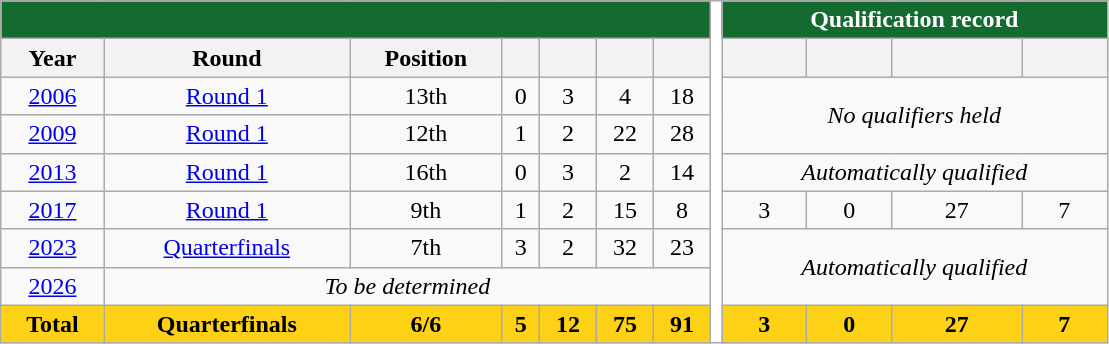<table class="wikitable" style="text-align: center;">
<tr>
<th style="background:#146B2F;" colspan="7"><a href='#'></a></th>
<th style="background:white; width:1%;" rowspan="9"></th>
<th style="background:#146B2F; color:#FFFFFF;" colspan="5">Qualification record</th>
</tr>
<tr>
<th>Year</th>
<th>Round</th>
<th>Position</th>
<th></th>
<th></th>
<th></th>
<th></th>
<th></th>
<th></th>
<th></th>
<th></th>
</tr>
<tr>
<td> <a href='#'>2006</a></td>
<td><a href='#'>Round 1</a></td>
<td>13th</td>
<td>0</td>
<td>3</td>
<td>4</td>
<td>18</td>
<td colspan=5 rowspan=2 align=center><em>No qualifiers held</em></td>
</tr>
<tr>
<td> <a href='#'>2009</a></td>
<td><a href='#'>Round 1</a></td>
<td>12th</td>
<td>1</td>
<td>2</td>
<td>22</td>
<td>28</td>
</tr>
<tr>
<td> <a href='#'>2013</a></td>
<td><a href='#'>Round 1</a></td>
<td>16th</td>
<td>0</td>
<td>3</td>
<td>2</td>
<td>14</td>
<td colspan=5 align=center><em>Automatically qualified</em></td>
</tr>
<tr>
<td> <a href='#'>2017</a></td>
<td><a href='#'>Round 1</a></td>
<td>9th</td>
<td>1</td>
<td>2</td>
<td>15</td>
<td>8</td>
<td>3</td>
<td>0</td>
<td>27</td>
<td>7</td>
</tr>
<tr>
<td> <a href='#'>2023</a></td>
<td><a href='#'>Quarterfinals</a></td>
<td>7th</td>
<td>3</td>
<td>2</td>
<td>32</td>
<td>23</td>
<td colspan=5 rowspan=2 align=center><em>Automatically qualified</em></td>
</tr>
<tr>
<td> <a href='#'>2026</a></td>
<td colspan=6 align=center><em>To be determined</em></td>
</tr>
<tr>
<th style="color:black; background:#FCD116;"><strong>Total</strong></th>
<th style="color:black; background:#FCD116;"><strong>Quarterfinals</strong></th>
<th style="color:black; background:#FCD116;"><strong>6/6</strong></th>
<th style="color:black; background:#FCD116;"><strong>5</strong></th>
<th style="color:black; background:#FCD116;"><strong>12</strong></th>
<th style="color:black; background:#FCD116;"><strong>75</strong></th>
<th style="color:black; background:#FCD116;"><strong>91</strong></th>
<th style="color:black; background:#FCD116;"><strong>3</strong></th>
<th style="color:black; background:#FCD116;"><strong>0</strong></th>
<th style="color:black; background:#FCD116;"><strong>27</strong></th>
<th style="color:black; background:#FCD116;"><strong>7</strong></th>
</tr>
</table>
